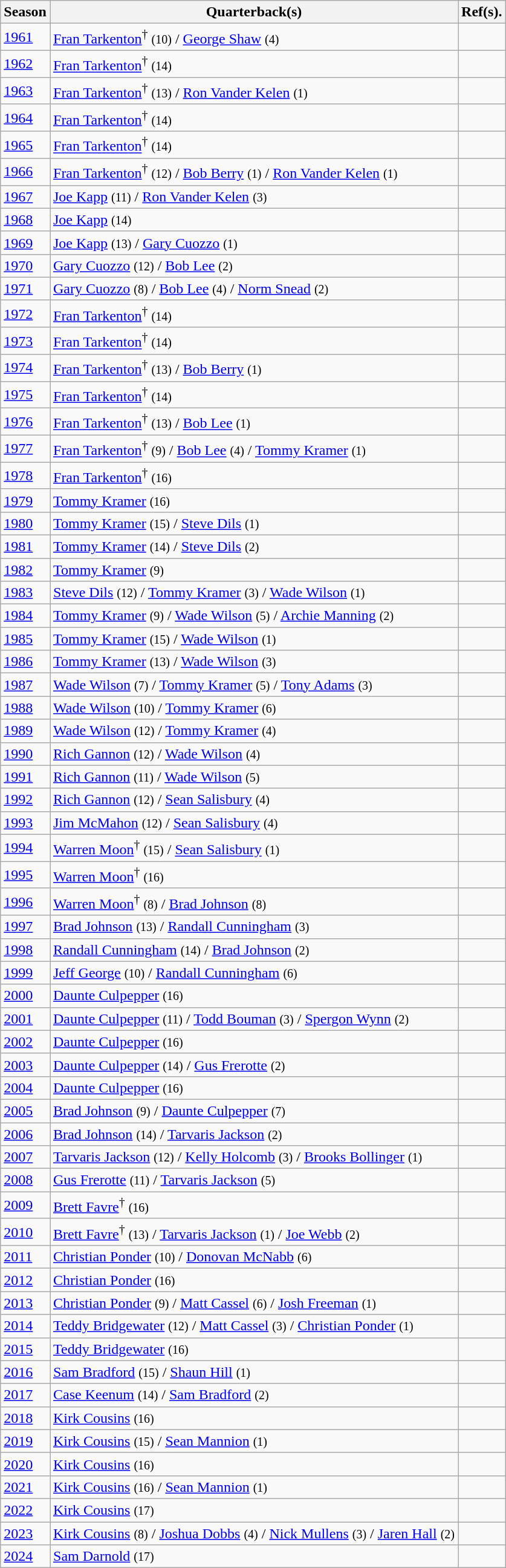<table class="wikitable">
<tr>
<th>Season</th>
<th>Quarterback(s)</th>
<th>Ref(s).</th>
</tr>
<tr>
<td><a href='#'>1961</a></td>
<td><a href='#'>Fran Tarkenton</a><sup>†</sup> <small>(10)</small> / <a href='#'>George Shaw</a> <small>(4)</small></td>
<td></td>
</tr>
<tr>
<td><a href='#'>1962</a></td>
<td><a href='#'>Fran Tarkenton</a><sup>†</sup> <small>(14)</small></td>
<td></td>
</tr>
<tr>
<td><a href='#'>1963</a></td>
<td><a href='#'>Fran Tarkenton</a><sup>†</sup> <small>(13)</small> / <a href='#'>Ron Vander Kelen</a> <small>(1)</small></td>
<td></td>
</tr>
<tr>
<td><a href='#'>1964</a></td>
<td><a href='#'>Fran Tarkenton</a><sup>†</sup> <small>(14)</small></td>
<td></td>
</tr>
<tr>
<td><a href='#'>1965</a></td>
<td><a href='#'>Fran Tarkenton</a><sup>†</sup> <small>(14)</small></td>
<td></td>
</tr>
<tr>
<td><a href='#'>1966</a></td>
<td><a href='#'>Fran Tarkenton</a><sup>†</sup> <small>(12)</small> / <a href='#'>Bob Berry</a> <small>(1)</small> / <a href='#'>Ron Vander Kelen</a> <small>(1)</small></td>
<td></td>
</tr>
<tr>
<td><a href='#'>1967</a></td>
<td><a href='#'>Joe Kapp</a> <small>(11)</small> / <a href='#'>Ron Vander Kelen</a> <small>(3)</small></td>
<td></td>
</tr>
<tr>
<td><a href='#'>1968</a></td>
<td><a href='#'>Joe Kapp</a> <small>(14)</small></td>
<td></td>
</tr>
<tr>
<td><a href='#'>1969</a></td>
<td><a href='#'>Joe Kapp</a> <small>(13)</small> / <a href='#'>Gary Cuozzo</a> <small>(1)</small></td>
<td></td>
</tr>
<tr>
<td><a href='#'>1970</a></td>
<td><a href='#'>Gary Cuozzo</a> <small>(12)</small> / <a href='#'>Bob Lee</a> <small>(2)</small></td>
<td></td>
</tr>
<tr>
<td><a href='#'>1971</a></td>
<td><a href='#'>Gary Cuozzo</a> <small>(8)</small> / <a href='#'>Bob Lee</a> <small>(4)</small> / <a href='#'>Norm Snead</a> <small>(2)</small></td>
<td></td>
</tr>
<tr>
<td><a href='#'>1972</a></td>
<td><a href='#'>Fran Tarkenton</a><sup>†</sup> <small>(14)</small></td>
<td></td>
</tr>
<tr>
<td><a href='#'>1973</a></td>
<td><a href='#'>Fran Tarkenton</a><sup>†</sup> <small>(14)</small></td>
<td></td>
</tr>
<tr>
<td><a href='#'>1974</a></td>
<td><a href='#'>Fran Tarkenton</a><sup>†</sup> <small>(13)</small> / <a href='#'>Bob Berry</a> <small>(1)</small></td>
<td></td>
</tr>
<tr>
<td><a href='#'>1975</a></td>
<td><a href='#'>Fran Tarkenton</a><sup>†</sup> <small>(14)</small></td>
<td></td>
</tr>
<tr>
<td><a href='#'>1976</a></td>
<td><a href='#'>Fran Tarkenton</a><sup>†</sup> <small>(13)</small> / <a href='#'>Bob Lee</a> <small>(1)</small></td>
<td></td>
</tr>
<tr>
<td><a href='#'>1977</a></td>
<td><a href='#'>Fran Tarkenton</a><sup>†</sup> <small>(9)</small> / <a href='#'>Bob Lee</a> <small>(4)</small> / <a href='#'>Tommy Kramer</a> <small>(1)</small></td>
<td></td>
</tr>
<tr>
<td><a href='#'>1978</a></td>
<td><a href='#'>Fran Tarkenton</a><sup>†</sup> <small>(16)</small></td>
<td></td>
</tr>
<tr>
<td><a href='#'>1979</a></td>
<td><a href='#'>Tommy Kramer</a> <small>(16)</small></td>
<td></td>
</tr>
<tr>
<td><a href='#'>1980</a></td>
<td><a href='#'>Tommy Kramer</a> <small>(15)</small> / <a href='#'>Steve Dils</a> <small>(1)</small></td>
<td></td>
</tr>
<tr>
<td><a href='#'>1981</a></td>
<td><a href='#'>Tommy Kramer</a> <small>(14)</small> / <a href='#'>Steve Dils</a> <small>(2)</small></td>
<td></td>
</tr>
<tr>
<td><a href='#'>1982</a></td>
<td><a href='#'>Tommy Kramer</a> <small>(9)</small></td>
<td></td>
</tr>
<tr>
<td><a href='#'>1983</a></td>
<td><a href='#'>Steve Dils</a> <small>(12)</small> / <a href='#'>Tommy Kramer</a> <small>(3)</small> / <a href='#'>Wade Wilson</a> <small>(1)</small></td>
<td></td>
</tr>
<tr>
<td><a href='#'>1984</a></td>
<td><a href='#'>Tommy Kramer</a> <small>(9)</small> / <a href='#'>Wade Wilson</a> <small>(5)</small> / <a href='#'>Archie Manning</a> <small>(2)</small></td>
<td></td>
</tr>
<tr>
<td><a href='#'>1985</a></td>
<td><a href='#'>Tommy Kramer</a> <small>(15)</small> / <a href='#'>Wade Wilson</a> <small>(1)</small></td>
<td></td>
</tr>
<tr>
<td><a href='#'>1986</a></td>
<td><a href='#'>Tommy Kramer</a> <small>(13)</small> / <a href='#'>Wade Wilson</a> <small>(3)</small></td>
<td></td>
</tr>
<tr>
<td><a href='#'>1987</a></td>
<td><a href='#'>Wade Wilson</a> <small>(7)</small> / <a href='#'>Tommy Kramer</a> <small>(5)</small> / <a href='#'>Tony Adams</a> <small>(3)</small></td>
<td></td>
</tr>
<tr>
<td><a href='#'>1988</a></td>
<td><a href='#'>Wade Wilson</a> <small>(10)</small> / <a href='#'>Tommy Kramer</a> <small>(6)</small></td>
<td></td>
</tr>
<tr>
<td><a href='#'>1989</a></td>
<td><a href='#'>Wade Wilson</a> <small>(12)</small> / <a href='#'>Tommy Kramer</a> <small>(4)</small></td>
<td></td>
</tr>
<tr>
<td><a href='#'>1990</a></td>
<td><a href='#'>Rich Gannon</a> <small>(12)</small> / <a href='#'>Wade Wilson</a> <small>(4)</small></td>
<td></td>
</tr>
<tr>
<td><a href='#'>1991</a></td>
<td><a href='#'>Rich Gannon</a> <small>(11)</small> / <a href='#'>Wade Wilson</a> <small>(5)</small></td>
<td></td>
</tr>
<tr>
<td><a href='#'>1992</a></td>
<td><a href='#'>Rich Gannon</a> <small>(12)</small> / <a href='#'>Sean Salisbury</a> <small>(4)</small></td>
<td></td>
</tr>
<tr>
<td><a href='#'>1993</a></td>
<td><a href='#'>Jim McMahon</a> <small>(12)</small> / <a href='#'>Sean Salisbury</a> <small>(4)</small></td>
<td></td>
</tr>
<tr>
<td><a href='#'>1994</a></td>
<td><a href='#'>Warren Moon</a><sup>†</sup> <small>(15)</small> / <a href='#'>Sean Salisbury</a> <small>(1)</small></td>
<td></td>
</tr>
<tr>
<td><a href='#'>1995</a></td>
<td><a href='#'>Warren Moon</a><sup>†</sup> <small>(16)</small></td>
<td></td>
</tr>
<tr>
<td><a href='#'>1996</a></td>
<td><a href='#'>Warren Moon</a><sup>†</sup> <small>(8)</small> / <a href='#'>Brad Johnson</a> <small>(8)</small></td>
<td></td>
</tr>
<tr>
<td><a href='#'>1997</a></td>
<td><a href='#'>Brad Johnson</a> <small>(13)</small> / <a href='#'>Randall Cunningham</a> <small>(3)</small></td>
<td></td>
</tr>
<tr>
<td><a href='#'>1998</a></td>
<td><a href='#'>Randall Cunningham</a> <small>(14)</small> / <a href='#'>Brad Johnson</a> <small>(2)</small></td>
<td></td>
</tr>
<tr>
<td><a href='#'>1999</a></td>
<td><a href='#'>Jeff George</a> <small>(10)</small> / <a href='#'>Randall Cunningham</a> <small>(6)</small></td>
<td></td>
</tr>
<tr>
<td><a href='#'>2000</a></td>
<td><a href='#'>Daunte Culpepper</a> <small>(16)</small></td>
<td></td>
</tr>
<tr>
<td><a href='#'>2001</a></td>
<td><a href='#'>Daunte Culpepper</a> <small>(11)</small> / <a href='#'>Todd Bouman</a> <small>(3)</small> / <a href='#'>Spergon Wynn</a> <small>(2)</small></td>
<td></td>
</tr>
<tr>
<td><a href='#'>2002</a></td>
<td><a href='#'>Daunte Culpepper</a> <small>(16)</small></td>
<td></td>
</tr>
<tr>
<td><a href='#'>2003</a></td>
<td><a href='#'>Daunte Culpepper</a> <small>(14)</small> / <a href='#'>Gus Frerotte</a> <small>(2)</small></td>
<td></td>
</tr>
<tr>
<td><a href='#'>2004</a></td>
<td><a href='#'>Daunte Culpepper</a> <small>(16)</small></td>
<td></td>
</tr>
<tr>
<td><a href='#'>2005</a></td>
<td><a href='#'>Brad Johnson</a> <small>(9)</small> / <a href='#'>Daunte Culpepper</a> <small>(7)</small></td>
<td></td>
</tr>
<tr>
<td><a href='#'>2006</a></td>
<td><a href='#'>Brad Johnson</a> <small>(14)</small> / <a href='#'>Tarvaris Jackson</a> <small>(2)</small></td>
<td></td>
</tr>
<tr>
<td><a href='#'>2007</a></td>
<td><a href='#'>Tarvaris Jackson</a> <small>(12)</small> / <a href='#'>Kelly Holcomb</a> <small>(3)</small> / <a href='#'>Brooks Bollinger</a> <small>(1)</small></td>
<td></td>
</tr>
<tr>
<td><a href='#'>2008</a></td>
<td><a href='#'>Gus Frerotte</a> <small>(11)</small> / <a href='#'>Tarvaris Jackson</a> <small>(5)</small></td>
<td></td>
</tr>
<tr>
<td><a href='#'>2009</a></td>
<td><a href='#'>Brett Favre</a><sup>†</sup> <small>(16)</small></td>
<td></td>
</tr>
<tr>
<td><a href='#'>2010</a></td>
<td><a href='#'>Brett Favre</a><sup>†</sup> <small>(13)</small> / <a href='#'>Tarvaris Jackson</a> <small>(1)</small> / <a href='#'>Joe Webb</a> <small>(2)</small></td>
<td></td>
</tr>
<tr>
<td><a href='#'>2011</a></td>
<td><a href='#'>Christian Ponder</a> <small>(10)</small> / <a href='#'>Donovan McNabb</a> <small>(6)</small></td>
<td></td>
</tr>
<tr>
<td><a href='#'>2012</a></td>
<td><a href='#'>Christian Ponder</a> <small>(16)</small></td>
<td></td>
</tr>
<tr>
<td><a href='#'>2013</a></td>
<td><a href='#'>Christian Ponder</a> <small>(9)</small> / <a href='#'>Matt Cassel</a> <small>(6)</small> / <a href='#'>Josh Freeman</a> <small>(1)</small></td>
<td></td>
</tr>
<tr>
<td><a href='#'>2014</a></td>
<td><a href='#'>Teddy Bridgewater</a> <small>(12)</small> / <a href='#'>Matt Cassel</a> <small>(3)</small> / <a href='#'>Christian Ponder</a> <small>(1)</small></td>
<td></td>
</tr>
<tr>
<td><a href='#'>2015</a></td>
<td><a href='#'>Teddy Bridgewater</a> <small>(16)</small></td>
<td></td>
</tr>
<tr>
<td><a href='#'>2016</a></td>
<td><a href='#'>Sam Bradford</a> <small>(15)</small> / <a href='#'>Shaun Hill</a> <small>(1)</small></td>
<td></td>
</tr>
<tr>
<td><a href='#'>2017</a></td>
<td><a href='#'>Case Keenum</a> <small>(14)</small> / <a href='#'>Sam Bradford</a> <small>(2)</small></td>
<td></td>
</tr>
<tr>
<td><a href='#'>2018</a></td>
<td><a href='#'>Kirk Cousins</a> <small>(16)</small></td>
<td></td>
</tr>
<tr>
<td><a href='#'>2019</a></td>
<td><a href='#'>Kirk Cousins</a> <small>(15)</small> / <a href='#'>Sean Mannion</a> <small>(1)</small></td>
<td></td>
</tr>
<tr>
<td><a href='#'>2020</a></td>
<td><a href='#'>Kirk Cousins</a> <small>(16)</small></td>
<td></td>
</tr>
<tr>
<td><a href='#'>2021</a></td>
<td><a href='#'>Kirk Cousins</a> <small>(16)</small> / <a href='#'>Sean Mannion</a> <small>(1)</small></td>
<td></td>
</tr>
<tr>
<td><a href='#'>2022</a></td>
<td><a href='#'>Kirk Cousins</a> <small>(17)</small></td>
<td></td>
</tr>
<tr>
<td><a href='#'>2023</a></td>
<td><a href='#'>Kirk Cousins</a> <small>(8)</small> / <a href='#'>Joshua Dobbs</a> <small>(4)</small> / <a href='#'>Nick Mullens</a> <small>(3)</small> / <a href='#'>Jaren Hall</a> <small>(2)</small></td>
<td></td>
</tr>
<tr>
<td><a href='#'>2024</a></td>
<td><a href='#'>Sam Darnold</a> <small>(17)</small></td>
<td></td>
</tr>
</table>
